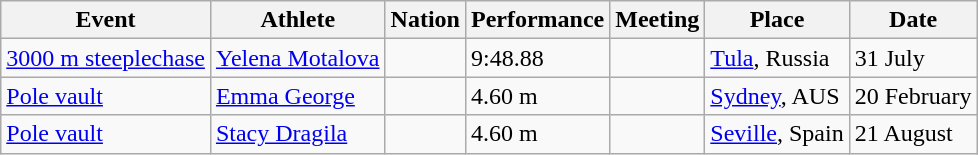<table class="wikitable" border="1">
<tr>
<th>Event</th>
<th>Athlete</th>
<th>Nation</th>
<th>Performance</th>
<th>Meeting</th>
<th>Place</th>
<th>Date</th>
</tr>
<tr>
<td><a href='#'>3000 m steeplechase</a></td>
<td><a href='#'>Yelena Motalova</a></td>
<td></td>
<td>9:48.88</td>
<td></td>
<td> <a href='#'>Tula</a>, Russia</td>
<td>31 July</td>
</tr>
<tr>
<td><a href='#'>Pole vault</a></td>
<td><a href='#'>Emma George</a></td>
<td></td>
<td>4.60 m</td>
<td></td>
<td> <a href='#'>Sydney</a>, AUS</td>
<td>20 February</td>
</tr>
<tr>
<td><a href='#'>Pole vault</a></td>
<td><a href='#'>Stacy Dragila</a></td>
<td></td>
<td>4.60 m</td>
<td></td>
<td> <a href='#'>Seville</a>, Spain</td>
<td>21 August</td>
</tr>
</table>
